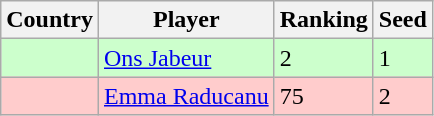<table class="wikitable" border="1">
<tr>
<th>Country</th>
<th>Player</th>
<th>Ranking</th>
<th>Seed</th>
</tr>
<tr style="background:#cfc;">
<td></td>
<td><a href='#'>Ons Jabeur</a></td>
<td>2</td>
<td>1</td>
</tr>
<tr style="background:#fcc;">
<td></td>
<td><a href='#'>Emma Raducanu</a></td>
<td>75</td>
<td>2</td>
</tr>
</table>
